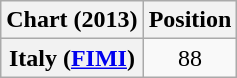<table class="wikitable sortable plainrowheaders">
<tr>
<th scope="col">Chart (2013)</th>
<th scope="col">Position</th>
</tr>
<tr>
<th scope="row">Italy (<a href='#'>FIMI</a>)</th>
<td style="text-align:center;">88</td>
</tr>
</table>
